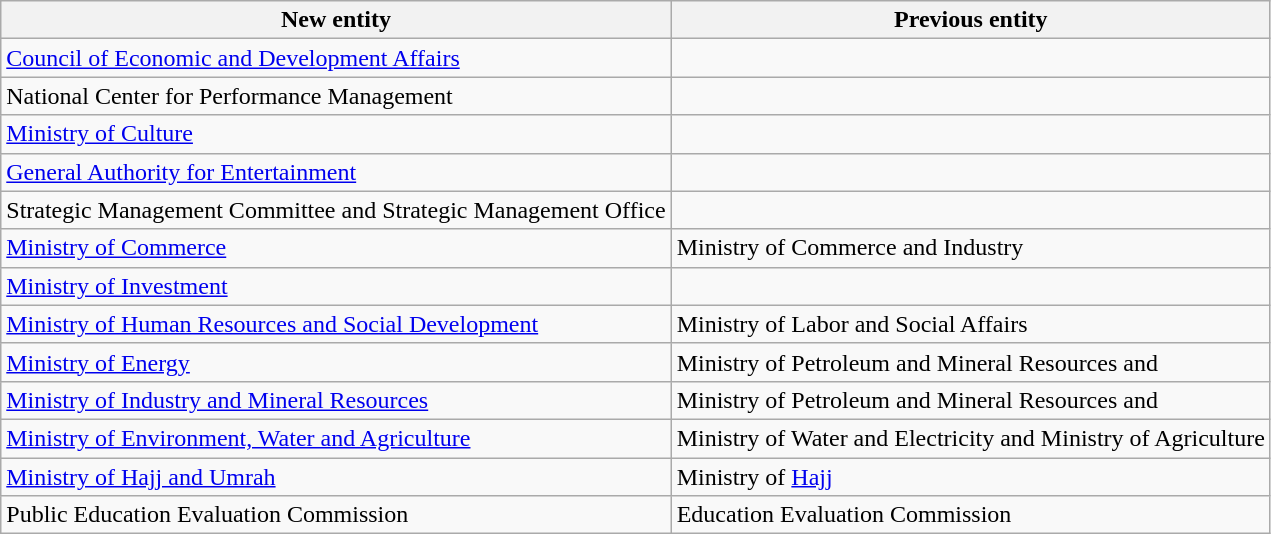<table class="wikitable">
<tr>
<th>New entity</th>
<th>Previous entity</th>
</tr>
<tr>
<td><a href='#'>Council of Economic and Development Affairs</a></td>
<td></td>
</tr>
<tr>
<td>National Center for Performance Management</td>
<td></td>
</tr>
<tr>
<td><a href='#'>Ministry of Culture</a></td>
<td></td>
</tr>
<tr>
<td><a href='#'>General Authority for Entertainment</a></td>
<td></td>
</tr>
<tr>
<td>Strategic Management Committee and Strategic Management Office</td>
<td></td>
</tr>
<tr>
<td><a href='#'>Ministry of Commerce</a></td>
<td>Ministry of Commerce and Industry</td>
</tr>
<tr>
<td><a href='#'>Ministry of Investment</a></td>
<td></td>
</tr>
<tr>
<td><a href='#'>Ministry of Human Resources and Social Development</a></td>
<td>Ministry of Labor and Social Affairs</td>
</tr>
<tr>
<td><a href='#'>Ministry of Energy</a></td>
<td>Ministry of Petroleum and Mineral Resources and</td>
</tr>
<tr>
<td><a href='#'>Ministry of Industry and Mineral Resources</a></td>
<td>Ministry of Petroleum and Mineral Resources and</td>
</tr>
<tr>
<td><a href='#'>Ministry of Environment, Water and Agriculture</a></td>
<td>Ministry of Water and Electricity and Ministry of Agriculture</td>
</tr>
<tr>
<td><a href='#'>Ministry of Hajj and Umrah</a></td>
<td>Ministry of <a href='#'>Hajj</a></td>
</tr>
<tr>
<td>Public Education Evaluation Commission</td>
<td>Education Evaluation Commission</td>
</tr>
</table>
